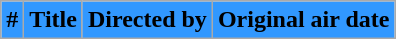<table class="wikitable plainrowheaders">
<tr>
<th style="background-color: #3198FF;">#</th>
<th style="background-color: #3198FF;">Title</th>
<th style="background-color: #3198FF;">Directed by</th>
<th style="background-color: #3198FF;">Original air date<br>








</th>
</tr>
</table>
